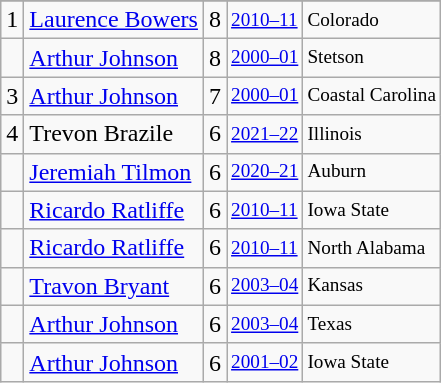<table class="wikitable">
<tr>
</tr>
<tr>
<td>1</td>
<td><a href='#'>Laurence Bowers</a></td>
<td>8</td>
<td style="font-size:80%;"><a href='#'>2010–11</a></td>
<td style="font-size:80%;">Colorado</td>
</tr>
<tr>
<td></td>
<td><a href='#'>Arthur Johnson</a></td>
<td>8</td>
<td style="font-size:80%;"><a href='#'>2000–01</a></td>
<td style="font-size:80%;">Stetson</td>
</tr>
<tr>
<td>3</td>
<td><a href='#'>Arthur Johnson</a></td>
<td>7</td>
<td style="font-size:80%;"><a href='#'>2000–01</a></td>
<td style="font-size:80%;">Coastal Carolina</td>
</tr>
<tr>
<td>4</td>
<td>Trevon Brazile</td>
<td>6</td>
<td style="font-size:80%;"><a href='#'>2021–22</a></td>
<td style="font-size:80%;">Illinois</td>
</tr>
<tr>
<td></td>
<td><a href='#'>Jeremiah Tilmon</a></td>
<td>6</td>
<td style="font-size:80%;"><a href='#'>2020–21</a></td>
<td style="font-size:80%;">Auburn</td>
</tr>
<tr>
<td></td>
<td><a href='#'>Ricardo Ratliffe</a></td>
<td>6</td>
<td style="font-size:80%;"><a href='#'>2010–11</a></td>
<td style="font-size:80%;">Iowa State</td>
</tr>
<tr>
<td></td>
<td><a href='#'>Ricardo Ratliffe</a></td>
<td>6</td>
<td style="font-size:80%;"><a href='#'>2010–11</a></td>
<td style="font-size:80%;">North Alabama</td>
</tr>
<tr>
<td></td>
<td><a href='#'>Travon Bryant</a></td>
<td>6</td>
<td style="font-size:80%;"><a href='#'>2003–04</a></td>
<td style="font-size:80%;">Kansas</td>
</tr>
<tr>
<td></td>
<td><a href='#'>Arthur Johnson</a></td>
<td>6</td>
<td style="font-size:80%;"><a href='#'>2003–04</a></td>
<td style="font-size:80%;">Texas</td>
</tr>
<tr>
<td></td>
<td><a href='#'>Arthur Johnson</a></td>
<td>6</td>
<td style="font-size:80%;"><a href='#'>2001–02</a></td>
<td style="font-size:80%;">Iowa State</td>
</tr>
</table>
